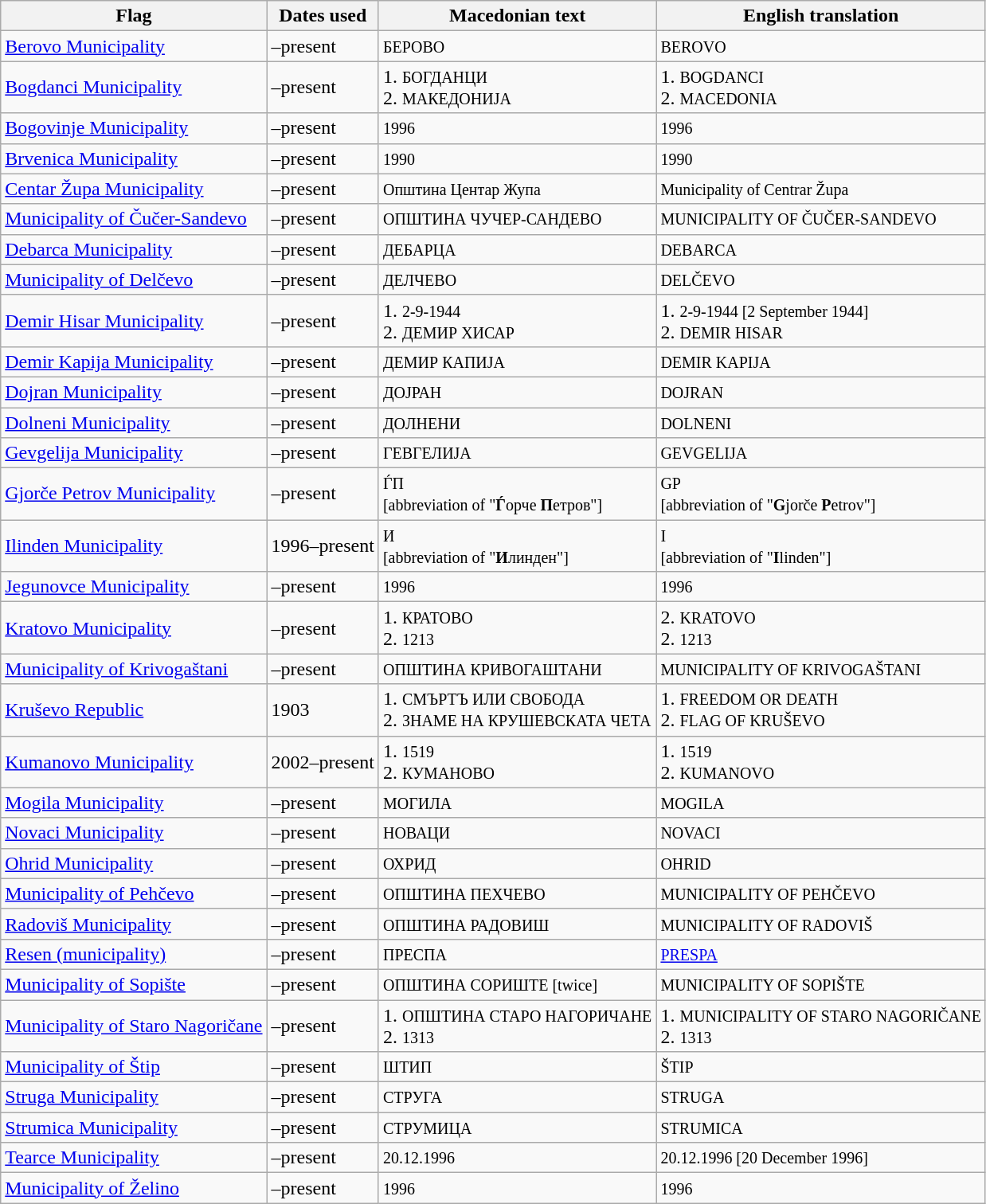<table class="wikitable sortable noresize">
<tr>
<th>Flag</th>
<th>Dates used</th>
<th>Macedonian text</th>
<th>English translation</th>
</tr>
<tr>
<td> <a href='#'>Berovo Municipality</a></td>
<td>–present</td>
<td><small>БЕРОВО</small></td>
<td><small>BEROVO</small></td>
</tr>
<tr>
<td> <a href='#'>Bogdanci Municipality</a></td>
<td>–present</td>
<td>1. <small>БОГДАНЦИ</small><br>2. <small>МАКЕДОНИJА</small></td>
<td>1. <small>BOGDANCI</small><br>2. <small>MACEDONIA</small></td>
</tr>
<tr>
<td> <a href='#'>Bogovinje Municipality</a></td>
<td>–present</td>
<td><small>1996</small></td>
<td><small>1996</small></td>
</tr>
<tr>
<td> <a href='#'>Brvenica Municipality</a></td>
<td>–present</td>
<td><small>1990</small></td>
<td><small>1990</small></td>
</tr>
<tr>
<td> <a href='#'>Centar Župa Municipality</a></td>
<td>–present</td>
<td><small>Општина Центар Жупа</small></td>
<td><small>Municipality of Centrar Župa</small></td>
</tr>
<tr>
<td> <a href='#'>Municipality of Čučer-Sandevo</a></td>
<td>–present</td>
<td><small>ОПШТИНА ЧУЧЕР-САНДЕВО</small></td>
<td><small>MUNICIPALITY OF ČUČER-SANDEVO</small></td>
</tr>
<tr>
<td> <a href='#'>Debarca Municipality</a></td>
<td>–present</td>
<td><small>ДЕБАРЦА</small></td>
<td><small>DEBARCA</small></td>
</tr>
<tr>
<td> <a href='#'>Municipality of Delčevo</a></td>
<td>–present</td>
<td><small>ДЕЛЧЕВО</small></td>
<td><small>DELČEVO</small></td>
</tr>
<tr>
<td> <a href='#'>Demir Hisar Municipality</a></td>
<td>–present</td>
<td>1. <small>2-9-1944</small><br>2. <small>ДЕМИР ХИСАР</small></td>
<td>1. <small>2-9-1944 [2 September 1944]</small><br>2. <small>DEMIR HISAR</small></td>
</tr>
<tr>
<td> <a href='#'>Demir Kapija Municipality</a></td>
<td>–present</td>
<td><small>ДЕМИР КАПИЈА</small></td>
<td><small>DEMIR KAPIJA</small></td>
</tr>
<tr>
<td> <a href='#'>Dojran Municipality</a></td>
<td>–present</td>
<td><small>ДOЈРАН</small></td>
<td><small>DOJRAN</small></td>
</tr>
<tr>
<td> <a href='#'>Dolneni Municipality</a></td>
<td>–present</td>
<td><small>ДOЛНЕНИ</small></td>
<td><small>DOLNENI</small></td>
</tr>
<tr>
<td> <a href='#'>Gevgelija Municipality</a></td>
<td>–present</td>
<td><small>ГЕВГЕЛИJА</small></td>
<td><small>GEVGELIJA</small></td>
</tr>
<tr>
<td> <a href='#'>Gjorče Petrov Municipality</a></td>
<td>–present</td>
<td><small>ЃП<br>[abbreviation of "<strong>Ѓ</strong>орче <strong>П</strong>етров"]</small></td>
<td><small>GP<br>[abbreviation of "<strong>G</strong>jorče <strong>P</strong>etrov"]</small></td>
</tr>
<tr>
<td> <a href='#'>Ilinden Municipality</a></td>
<td>1996–present</td>
<td><small>И<br>[abbreviation of "<strong>И</strong>линден"]</small></td>
<td><small>I<br>[abbreviation of "<strong>I</strong>linden"]</small></td>
</tr>
<tr>
<td> <a href='#'>Jegunovce Municipality</a></td>
<td>–present</td>
<td><small>1996</small></td>
<td><small>1996</small></td>
</tr>
<tr>
<td> <a href='#'>Kratovo Municipality</a></td>
<td>–present</td>
<td>1. <small>КРАТОВО</small><br>2. <small>1213</small></td>
<td>2. <small>KRATOVO</small><br>2. <small>1213</small></td>
</tr>
<tr>
<td> <a href='#'>Municipality of Krivogaštani</a></td>
<td>–present</td>
<td><small>ОПШТИНА КРИВОГАШТАНИ</small></td>
<td><small>MUNICIPALITY OF KRIVOGAŠTANI</small></td>
</tr>
<tr>
<td> <a href='#'>Kruševo Republic</a></td>
<td>1903</td>
<td>1. <small>СМЪРТЪ ИЛИ СВОБОДА</small><br>2. <small>ЗНАМЕ НА КРУШЕВСКАТА ЧЕТА</small></td>
<td>1. <small>FREEDOM OR DEATH</small><br>2. <small>FLAG OF KRUŠEVO</small></td>
</tr>
<tr>
<td> <a href='#'>Kumanovo Municipality</a></td>
<td>2002–present</td>
<td>1. <small>1519</small><br>2. <small>КУМАНОВО</small></td>
<td>1. <small>1519</small><br>2. <small>KUMANOVO</small></td>
</tr>
<tr>
<td> <a href='#'>Mogila Municipality</a></td>
<td>–present</td>
<td><small>МОГИЛА</small></td>
<td><small>MOGILA</small></td>
</tr>
<tr>
<td> <a href='#'>Novaci Municipality</a></td>
<td>–present</td>
<td><small>НОВАЦИ</small></td>
<td><small>NOVACI</small></td>
</tr>
<tr>
<td> <a href='#'>Ohrid Municipality</a></td>
<td>–present</td>
<td><small>ОХРИД</small></td>
<td><small>OHRID</small></td>
</tr>
<tr>
<td> <a href='#'>Municipality of Pehčevo</a></td>
<td>–present</td>
<td><small>ОПШТИНА ПЕХЧЕВО</small></td>
<td><small>MUNICIPALITY OF PEHČEVO</small></td>
</tr>
<tr>
<td> <a href='#'>Radoviš Municipality</a></td>
<td>–present</td>
<td><small>ОПШТИНА РАДОВИШ</small></td>
<td><small>MUNICIPALITY OF RADOVIŠ</small></td>
</tr>
<tr>
<td> <a href='#'>Resen (municipality)</a></td>
<td>–present</td>
<td><small>ПРЕСПА</small></td>
<td><small><a href='#'>PRESPA</a></small></td>
</tr>
<tr>
<td> <a href='#'>Municipality of Sopište</a></td>
<td>–present</td>
<td><small>ОПШТИНА СОРИШТЕ [twice]</small></td>
<td><small>MUNICIPALITY OF SOPIŠTE</small></td>
</tr>
<tr>
<td> <a href='#'>Municipality of Staro Nagoričane</a></td>
<td>–present</td>
<td>1. <small>ОПШТИНА СТАРО НАГОРИЧАНЕ</small><br>2. <small>1313</small></td>
<td>1. <small>MUNICIPALITY OF STARO NAGORIČANE</small><br>2. <small>1313</small></td>
</tr>
<tr>
<td> <a href='#'>Municipality of Štip</a></td>
<td>–present</td>
<td><small>ШТИП</small></td>
<td><small>ŠTIP</small></td>
</tr>
<tr>
<td> <a href='#'>Struga Municipality</a></td>
<td>–present</td>
<td><small>СТРУГА</small></td>
<td><small>STRUGA</small></td>
</tr>
<tr>
<td> <a href='#'>Strumica Municipality</a></td>
<td>–present</td>
<td><small>СТРУМИЦА</small></td>
<td><small>STRUMICA</small></td>
</tr>
<tr>
<td> <a href='#'>Tearce Municipality</a></td>
<td>–present</td>
<td><small>20.12.1996</small></td>
<td><small>20.12.1996 [20 December 1996]</small></td>
</tr>
<tr>
<td> <a href='#'>Municipality of Želino</a></td>
<td>–present</td>
<td><small>1996</small></td>
<td><small>1996</small></td>
</tr>
</table>
